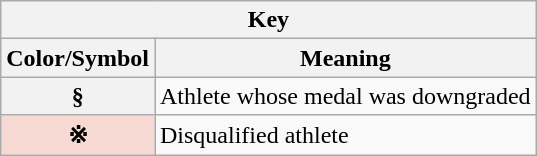<table class="wikitable">
<tr>
<th colspan="2">Key</th>
</tr>
<tr>
<th scope="col">Color/Symbol</th>
<th scope="col">Meaning</th>
</tr>
<tr>
<th scope="row" style">§</th>
<td>Athlete whose medal was downgraded</td>
</tr>
<tr>
<th scope="row" style="background-color:#F7D9D3;">※</th>
<td>Disqualified athlete</td>
</tr>
</table>
